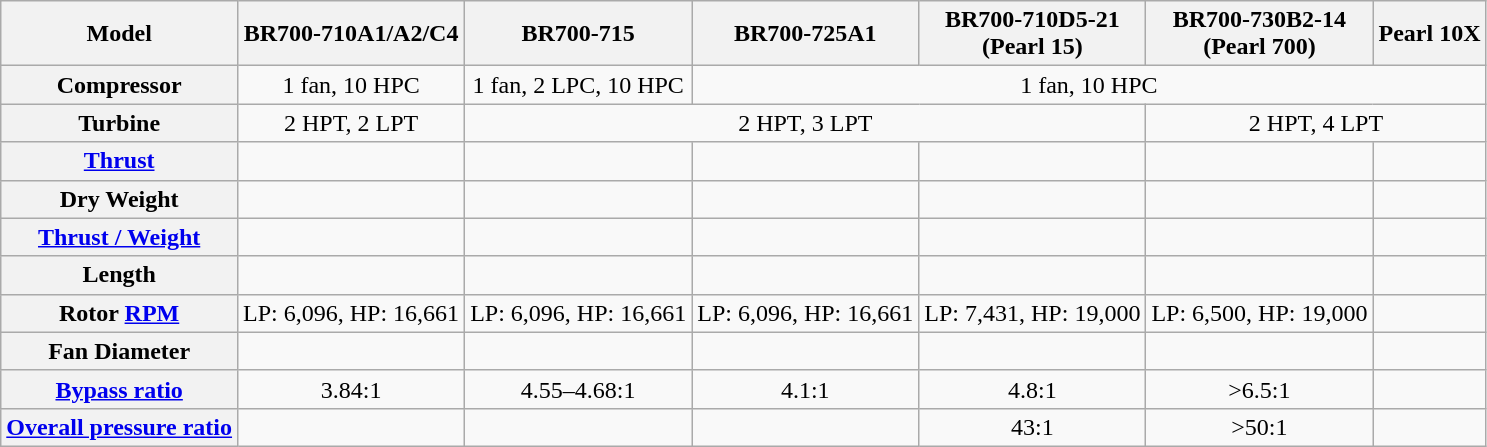<table class="wikitable" style="text-align: center;">
<tr>
<th>Model</th>
<th>BR700-710A1/A2/C4</th>
<th>BR700-715</th>
<th>BR700-725A1</th>
<th>BR700-710D5-21<br>(Pearl 15)</th>
<th>BR700-730B2-14<br>(Pearl 700)</th>
<th>Pearl 10X</th>
</tr>
<tr>
<th>Compressor</th>
<td>1 fan, 10 HPC</td>
<td>1 fan, 2 LPC, 10 HPC</td>
<td colspan=4>1 fan, 10 HPC</td>
</tr>
<tr>
<th>Turbine</th>
<td>2 HPT, 2 LPT</td>
<td colspan=3>2 HPT, 3 LPT</td>
<td colspan=2>2 HPT, 4 LPT</td>
</tr>
<tr>
<th><a href='#'>Thrust</a></th>
<td></td>
<td></td>
<td></td>
<td></td>
<td></td>
<td></td>
</tr>
<tr>
<th>Dry Weight</th>
<td></td>
<td></td>
<td></td>
<td></td>
<td></td>
<td></td>
</tr>
<tr>
<th><a href='#'>Thrust / Weight</a></th>
<td></td>
<td></td>
<td></td>
<td></td>
<td></td>
<td></td>
</tr>
<tr>
<th>Length</th>
<td></td>
<td></td>
<td></td>
<td></td>
<td></td>
<td></td>
</tr>
<tr>
<th>Rotor <a href='#'>RPM</a></th>
<td>LP: 6,096, HP: 16,661</td>
<td>LP: 6,096, HP: 16,661</td>
<td>LP: 6,096, HP: 16,661</td>
<td>LP: 7,431, HP: 19,000</td>
<td>LP: 6,500, HP: 19,000</td>
<td></td>
</tr>
<tr>
<th>Fan Diameter</th>
<td></td>
<td></td>
<td></td>
<td></td>
<td></td>
<td></td>
</tr>
<tr>
<th><a href='#'>Bypass ratio</a></th>
<td>3.84:1</td>
<td>4.55–4.68:1</td>
<td>4.1:1</td>
<td>4.8:1</td>
<td>>6.5:1</td>
<td></td>
</tr>
<tr>
<th><a href='#'>Overall pressure ratio</a></th>
<td></td>
<td></td>
<td></td>
<td>43:1</td>
<td>>50:1</td>
<td></td>
</tr>
</table>
